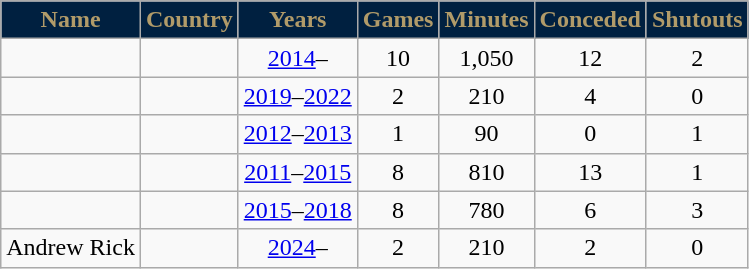<table class="wikitable sortable" style="text-align:center;">
<tr>
<th style="background:#002040; color:#B19B69;" scope="col">Name</th>
<th style="background:#002040; color:#B19B69;" scope="col">Country</th>
<th style="background:#002040; color:#B19B69;" scope="col">Years</th>
<th style="background:#002040; color:#B19B69;" scope="col">Games</th>
<th style="background:#002040; color:#B19B69;" scope="col">Minutes</th>
<th style="background:#002040; color:#B19B69;" scope="col">Conceded</th>
<th style="background:#002040; color:#B19B69;" scope="col">Shutouts</th>
</tr>
<tr>
<td align=left></td>
<td align=left></td>
<td><a href='#'>2014</a>–</td>
<td>10</td>
<td>1,050</td>
<td>12</td>
<td>2</td>
</tr>
<tr>
<td align=left></td>
<td align=left></td>
<td><a href='#'>2019</a>–<a href='#'>2022</a></td>
<td>2</td>
<td>210</td>
<td>4</td>
<td>0</td>
</tr>
<tr>
<td align=left></td>
<td align=left></td>
<td><a href='#'>2012</a>–<a href='#'>2013</a></td>
<td>1</td>
<td>90</td>
<td>0</td>
<td>1</td>
</tr>
<tr>
<td align=left></td>
<td align=left></td>
<td><a href='#'>2011</a>–<a href='#'>2015</a></td>
<td>8</td>
<td>810</td>
<td>13</td>
<td>1</td>
</tr>
<tr>
<td align=left></td>
<td align=left></td>
<td><a href='#'>2015</a>–<a href='#'>2018</a></td>
<td>8</td>
<td>780</td>
<td>6</td>
<td>3</td>
</tr>
<tr>
<td align=left>Andrew Rick</td>
<td align=left></td>
<td><a href='#'>2024</a>–</td>
<td>2</td>
<td>210</td>
<td>2</td>
<td>0</td>
</tr>
</table>
